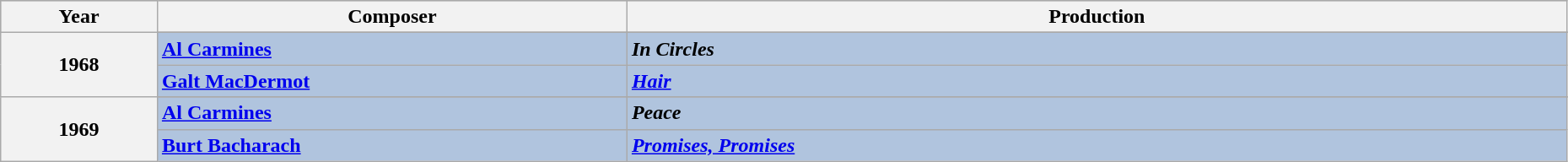<table class="wikitable" style="width:98%;">
<tr style="background:#bebebe;">
<th style="width:10%;">Year</th>
<th style="width:30%;">Composer</th>
<th style="width:60%;">Production</th>
</tr>
<tr>
<th rowspan="3" align="center">1968</th>
</tr>
<tr style="background:#B0C4DE">
<td><strong><a href='#'>Al Carmines</a></strong></td>
<td><strong><em>In Circles</em></strong></td>
</tr>
<tr style="background:#B0C4DE">
<td><strong><a href='#'>Galt MacDermot</a></strong></td>
<td><strong><em><a href='#'>Hair</a></em></strong></td>
</tr>
<tr>
<th rowspan="3" align="center">1969</th>
</tr>
<tr style="background:#B0C4DE">
<td><strong><a href='#'>Al Carmines</a></strong></td>
<td><strong><em>Peace</em></strong></td>
</tr>
<tr style="background:#B0C4DE">
<td><strong><a href='#'>Burt Bacharach</a></strong></td>
<td><strong><em><a href='#'>Promises, Promises</a></em></strong></td>
</tr>
</table>
